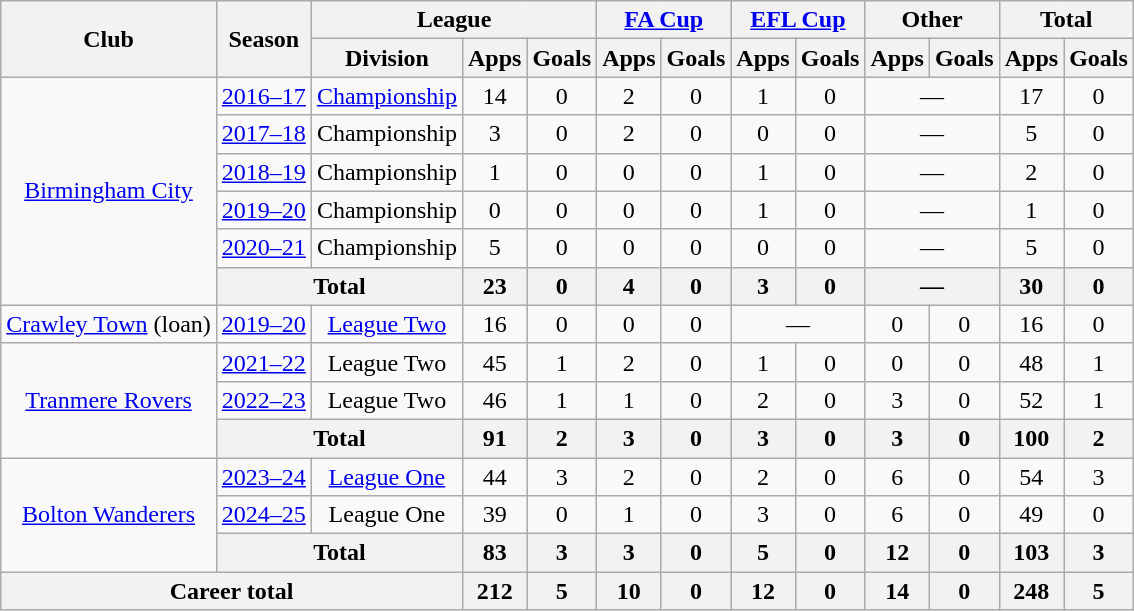<table class="wikitable" style="text-align:center">
<tr>
<th rowspan=2>Club</th>
<th rowspan=2>Season</th>
<th colspan=3>League</th>
<th colspan=2><a href='#'>FA Cup</a></th>
<th colspan=2><a href='#'>EFL Cup</a></th>
<th colspan=2>Other</th>
<th colspan=2>Total</th>
</tr>
<tr>
<th>Division</th>
<th>Apps</th>
<th>Goals</th>
<th>Apps</th>
<th>Goals</th>
<th>Apps</th>
<th>Goals</th>
<th>Apps</th>
<th>Goals</th>
<th>Apps</th>
<th>Goals</th>
</tr>
<tr>
<td rowspan=6><a href='#'>Birmingham City</a></td>
<td><a href='#'>2016–17</a></td>
<td><a href='#'>Championship</a></td>
<td>14</td>
<td>0</td>
<td>2</td>
<td>0</td>
<td>1</td>
<td>0</td>
<td colspan=2>—</td>
<td>17</td>
<td>0</td>
</tr>
<tr>
<td><a href='#'>2017–18</a></td>
<td>Championship</td>
<td>3</td>
<td>0</td>
<td>2</td>
<td>0</td>
<td>0</td>
<td>0</td>
<td colspan=2>—</td>
<td>5</td>
<td>0</td>
</tr>
<tr>
<td><a href='#'>2018–19</a></td>
<td>Championship</td>
<td>1</td>
<td>0</td>
<td>0</td>
<td>0</td>
<td>1</td>
<td>0</td>
<td colspan=2>—</td>
<td>2</td>
<td>0</td>
</tr>
<tr>
<td><a href='#'>2019–20</a></td>
<td>Championship</td>
<td>0</td>
<td>0</td>
<td>0</td>
<td>0</td>
<td>1</td>
<td>0</td>
<td colspan=2>—</td>
<td>1</td>
<td>0</td>
</tr>
<tr>
<td><a href='#'>2020–21</a></td>
<td>Championship</td>
<td>5</td>
<td>0</td>
<td>0</td>
<td>0</td>
<td>0</td>
<td>0</td>
<td colspan="2">—</td>
<td>5</td>
<td>0</td>
</tr>
<tr>
<th colspan=2>Total</th>
<th>23</th>
<th>0</th>
<th>4</th>
<th>0</th>
<th>3</th>
<th>0</th>
<th colspan=2>—</th>
<th>30</th>
<th>0</th>
</tr>
<tr>
<td><a href='#'>Crawley Town</a> (loan)</td>
<td><a href='#'>2019–20</a></td>
<td><a href='#'>League Two</a></td>
<td>16</td>
<td>0</td>
<td>0</td>
<td>0</td>
<td colspan=2>—</td>
<td>0</td>
<td>0</td>
<td>16</td>
<td>0</td>
</tr>
<tr>
<td rowspan="3"><a href='#'>Tranmere Rovers</a></td>
<td><a href='#'>2021–22</a></td>
<td>League Two</td>
<td>45</td>
<td>1</td>
<td>2</td>
<td>0</td>
<td>1</td>
<td>0</td>
<td>0</td>
<td>0</td>
<td>48</td>
<td>1</td>
</tr>
<tr>
<td><a href='#'>2022–23</a></td>
<td>League Two</td>
<td>46</td>
<td>1</td>
<td>1</td>
<td>0</td>
<td>2</td>
<td>0</td>
<td>3</td>
<td>0</td>
<td>52</td>
<td>1</td>
</tr>
<tr>
<th colspan=2>Total</th>
<th>91</th>
<th>2</th>
<th>3</th>
<th>0</th>
<th>3</th>
<th>0</th>
<th>3</th>
<th>0</th>
<th>100</th>
<th>2</th>
</tr>
<tr>
<td rowspan="3"><a href='#'>Bolton Wanderers</a></td>
<td><a href='#'>2023–24</a></td>
<td><a href='#'>League One</a></td>
<td>44</td>
<td>3</td>
<td>2</td>
<td>0</td>
<td>2</td>
<td>0</td>
<td>6</td>
<td>0</td>
<td>54</td>
<td>3</td>
</tr>
<tr>
<td><a href='#'>2024–25</a></td>
<td>League One</td>
<td>39</td>
<td>0</td>
<td>1</td>
<td>0</td>
<td>3</td>
<td>0</td>
<td>6</td>
<td>0</td>
<td>49</td>
<td>0</td>
</tr>
<tr>
<th colspan=2>Total</th>
<th>83</th>
<th>3</th>
<th>3</th>
<th>0</th>
<th>5</th>
<th>0</th>
<th>12</th>
<th>0</th>
<th>103</th>
<th>3</th>
</tr>
<tr>
<th colspan=3>Career total</th>
<th>212</th>
<th>5</th>
<th>10</th>
<th>0</th>
<th>12</th>
<th>0</th>
<th>14</th>
<th>0</th>
<th>248</th>
<th>5</th>
</tr>
</table>
